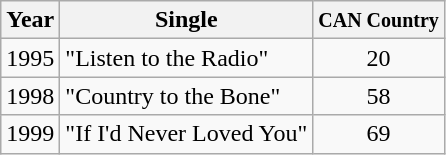<table class="wikitable">
<tr>
<th>Year</th>
<th>Single</th>
<th><small>CAN Country</small></th>
</tr>
<tr>
<td>1995</td>
<td>"Listen to the Radio"</td>
<td align="center">20</td>
</tr>
<tr>
<td>1998</td>
<td>"Country to the Bone"</td>
<td align="center">58</td>
</tr>
<tr>
<td>1999</td>
<td>"If I'd Never Loved You"</td>
<td align="center">69</td>
</tr>
</table>
